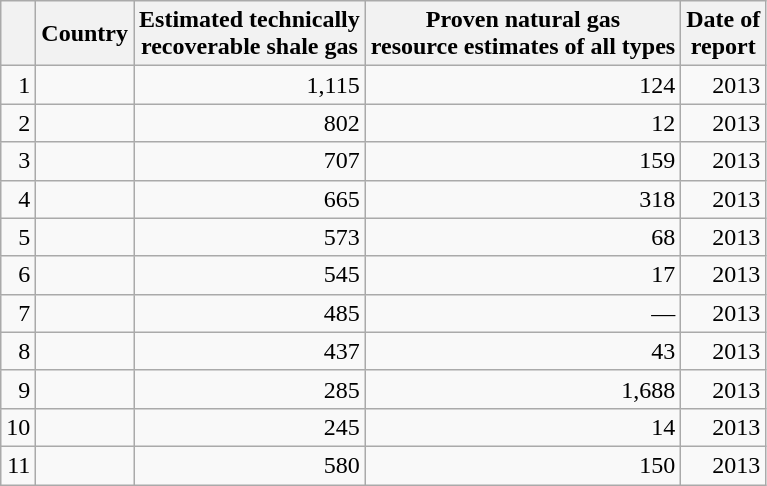<table class="wikitable sortable" style="text-align:right">
<tr>
<th></th>
<th>Country</th>
<th>Estimated technically<br> recoverable shale gas<br></th>
<th>Proven natural gas<br> resource estimates of all types<br></th>
<th>Date of <br>report</th>
</tr>
<tr>
<td>1</td>
<td align="left"></td>
<td>1,115</td>
<td>124</td>
<td>2013</td>
</tr>
<tr>
<td>2</td>
<td align="left"></td>
<td>802</td>
<td>12</td>
<td>2013</td>
</tr>
<tr>
<td>3</td>
<td align="left"></td>
<td>707</td>
<td>159</td>
<td>2013</td>
</tr>
<tr>
<td>4</td>
<td align="left"></td>
<td>665</td>
<td>318</td>
<td>2013</td>
</tr>
<tr>
<td>5</td>
<td align="left"></td>
<td>573</td>
<td>68</td>
<td>2013</td>
</tr>
<tr>
<td>6</td>
<td align="left"></td>
<td>545</td>
<td>17</td>
<td>2013</td>
</tr>
<tr>
<td>7</td>
<td align="left"></td>
<td>485</td>
<td>—</td>
<td>2013</td>
</tr>
<tr>
<td>8</td>
<td align="left"></td>
<td>437</td>
<td>43</td>
<td>2013</td>
</tr>
<tr>
<td>9</td>
<td align="left"></td>
<td>285</td>
<td>1,688</td>
<td>2013</td>
</tr>
<tr>
<td>10</td>
<td align="left"></td>
<td>245</td>
<td>14</td>
<td>2013</td>
</tr>
<tr>
<td>11</td>
<td align="left"></td>
<td>580</td>
<td>150</td>
<td>2013</td>
</tr>
</table>
